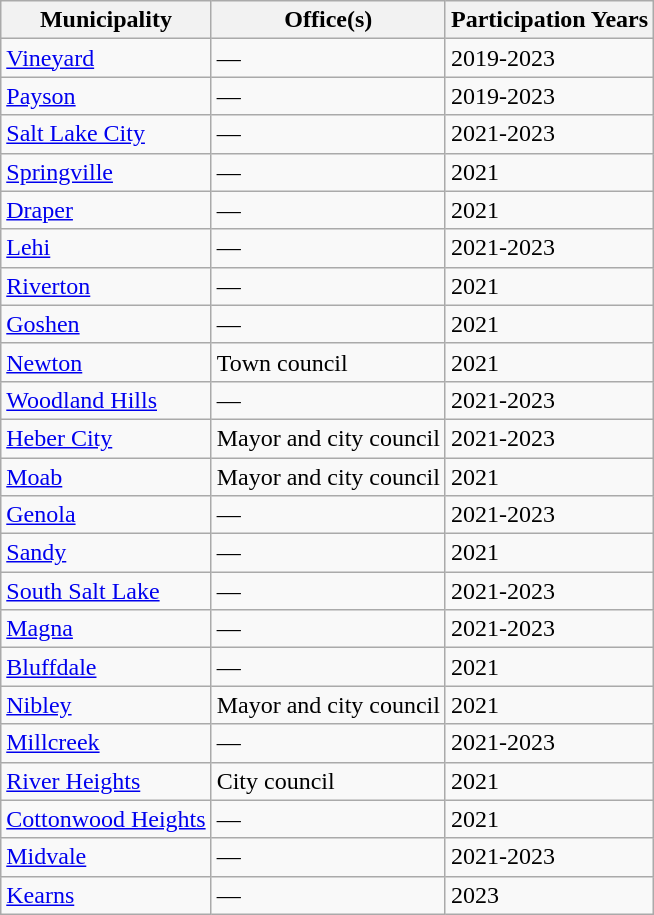<table class="wikitable">
<tr>
<th>Municipality</th>
<th>Office(s)</th>
<th>Participation Years</th>
</tr>
<tr>
<td><a href='#'>Vineyard</a></td>
<td>—</td>
<td>2019-2023</td>
</tr>
<tr>
<td><a href='#'>Payson</a></td>
<td>—</td>
<td>2019-2023</td>
</tr>
<tr>
<td><a href='#'>Salt Lake City</a></td>
<td>—</td>
<td>2021-2023</td>
</tr>
<tr>
<td><a href='#'>Springville</a></td>
<td>—</td>
<td>2021</td>
</tr>
<tr>
<td><a href='#'>Draper</a></td>
<td>—</td>
<td>2021</td>
</tr>
<tr>
<td><a href='#'>Lehi</a></td>
<td>—</td>
<td>2021-2023</td>
</tr>
<tr>
<td><a href='#'>Riverton</a></td>
<td>—</td>
<td>2021</td>
</tr>
<tr>
<td><a href='#'>Goshen</a></td>
<td>—</td>
<td>2021</td>
</tr>
<tr>
<td><a href='#'>Newton</a></td>
<td>Town council</td>
<td>2021</td>
</tr>
<tr>
<td><a href='#'>Woodland Hills</a></td>
<td>—</td>
<td>2021-2023</td>
</tr>
<tr>
<td><a href='#'>Heber City</a></td>
<td>Mayor and city council</td>
<td>2021-2023</td>
</tr>
<tr>
<td><a href='#'>Moab</a></td>
<td>Mayor and city council</td>
<td>2021</td>
</tr>
<tr>
<td><a href='#'>Genola</a></td>
<td>—</td>
<td>2021-2023</td>
</tr>
<tr>
<td><a href='#'>Sandy</a></td>
<td>—</td>
<td>2021</td>
</tr>
<tr>
<td><a href='#'>South Salt Lake</a></td>
<td>—</td>
<td>2021-2023</td>
</tr>
<tr>
<td><a href='#'>Magna</a></td>
<td>—</td>
<td>2021-2023</td>
</tr>
<tr>
<td><a href='#'>Bluffdale</a></td>
<td>—</td>
<td>2021</td>
</tr>
<tr>
<td><a href='#'>Nibley</a></td>
<td>Mayor and city council</td>
<td>2021</td>
</tr>
<tr>
<td><a href='#'>Millcreek</a></td>
<td>—</td>
<td>2021-2023</td>
</tr>
<tr>
<td><a href='#'>River Heights</a></td>
<td>City council</td>
<td>2021</td>
</tr>
<tr>
<td><a href='#'>Cottonwood Heights</a></td>
<td>—</td>
<td>2021</td>
</tr>
<tr>
<td><a href='#'>Midvale</a></td>
<td>—</td>
<td>2021-2023</td>
</tr>
<tr>
<td><a href='#'>Kearns</a></td>
<td>—</td>
<td>2023</td>
</tr>
</table>
